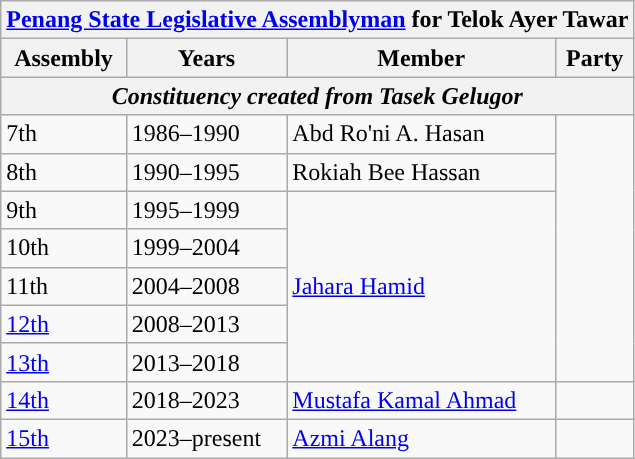<table class="wikitable">
<tr>
<th colspan="4"><a href='#'>Penang State Legislative Assemblyman</a> for Telok Ayer Tawar</th>
</tr>
<tr>
<th>Assembly</th>
<th>Years</th>
<th>Member</th>
<th>Party</th>
</tr>
<tr>
<th colspan="4" align="center"><em>Constituency created from Tasek Gelugor</em></th>
</tr>
<tr>
<td>7th</td>
<td>1986–1990</td>
<td>Abd Ro'ni A. Hasan</td>
<td rowspan="7"></td>
</tr>
<tr>
<td>8th</td>
<td>1990–1995</td>
<td>Rokiah Bee Hassan</td>
</tr>
<tr>
<td>9th</td>
<td>1995–1999</td>
<td rowspan="5"><a href='#'>Jahara Hamid</a></td>
</tr>
<tr>
<td>10th</td>
<td>1999–2004</td>
</tr>
<tr>
<td>11th</td>
<td>2004–2008</td>
</tr>
<tr>
<td><a href='#'>12th</a></td>
<td>2008–2013</td>
</tr>
<tr>
<td><a href='#'>13th</a></td>
<td>2013–2018</td>
</tr>
<tr>
<td><a href='#'>14th</a></td>
<td>2018–2023</td>
<td><a href='#'>Mustafa Kamal Ahmad</a></td>
<td></td>
</tr>
<tr>
<td><a href='#'>15th</a></td>
<td>2023–present</td>
<td><a href='#'>Azmi Alang</a></td>
<td></td>
</tr>
</table>
